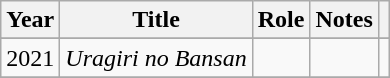<table class="wikitable">
<tr>
<th>Year</th>
<th>Title</th>
<th>Role</th>
<th>Notes</th>
<th></th>
</tr>
<tr>
</tr>
<tr>
<td>2021</td>
<td><em>Uragiri no Bansan</em></td>
<td></td>
<td></td>
<td></td>
</tr>
<tr>
</tr>
</table>
